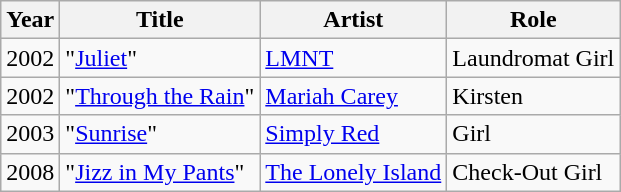<table class="wikitable">
<tr>
<th>Year</th>
<th>Title</th>
<th>Artist</th>
<th>Role</th>
</tr>
<tr>
<td>2002</td>
<td>"<a href='#'>Juliet</a>"</td>
<td><a href='#'>LMNT</a></td>
<td>Laundromat Girl</td>
</tr>
<tr>
<td>2002</td>
<td>"<a href='#'>Through the Rain</a>"</td>
<td><a href='#'>Mariah Carey</a></td>
<td>Kirsten</td>
</tr>
<tr>
<td>2003</td>
<td>"<a href='#'>Sunrise</a>"</td>
<td><a href='#'>Simply Red</a></td>
<td>Girl</td>
</tr>
<tr>
<td>2008</td>
<td>"<a href='#'>Jizz in My Pants</a>"</td>
<td><a href='#'>The Lonely Island</a></td>
<td>Check-Out Girl</td>
</tr>
</table>
